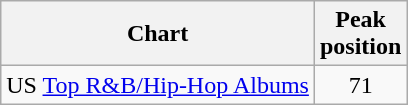<table class="wikitable">
<tr>
<th>Chart</th>
<th>Peak<br>position</th>
</tr>
<tr>
<td>US <a href='#'>Top R&B/Hip-Hop Albums</a></td>
<td align="center">71</td>
</tr>
</table>
